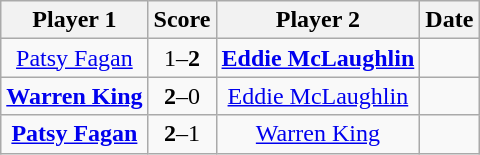<table class="wikitable" style="text-align: center">
<tr>
<th>Player 1</th>
<th>Score</th>
<th>Player 2</th>
<th>Date</th>
</tr>
<tr>
<td> <a href='#'>Patsy Fagan</a></td>
<td>1–<strong>2</strong></td>
<td> <strong><a href='#'>Eddie McLaughlin</a></strong></td>
<td></td>
</tr>
<tr>
<td> <strong><a href='#'>Warren King</a></strong></td>
<td><strong>2</strong>–0</td>
<td> <a href='#'>Eddie McLaughlin</a></td>
<td></td>
</tr>
<tr>
<td> <strong><a href='#'>Patsy Fagan</a></strong></td>
<td><strong>2</strong>–1</td>
<td> <a href='#'>Warren King</a></td>
<td></td>
</tr>
</table>
